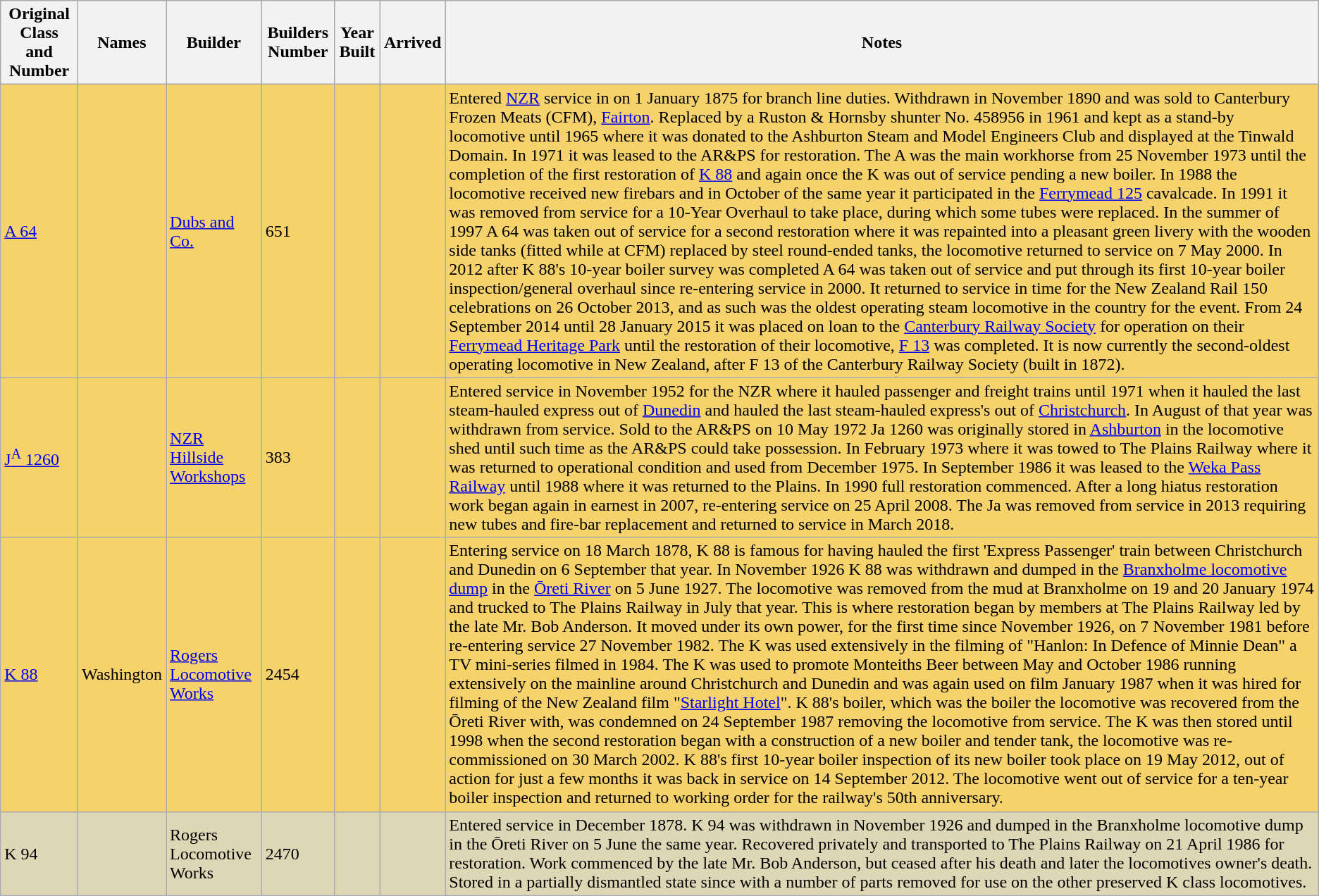<table class="sortable wikitable" border="1">
<tr>
<th>Original Class and Number</th>
<th>Names</th>
<th>Builder</th>
<th>Builders Number</th>
<th>Year Built</th>
<th>Arrived</th>
<th>Notes</th>
</tr>
<tr style="background:#F5D26C;">
<td><a href='#'>A 64</a></td>
<td></td>
<td><a href='#'>Dubs and Co.</a></td>
<td>651</td>
<td></td>
<td></td>
<td>Entered <a href='#'>NZR</a> service in on 1 January 1875 for branch line duties. Withdrawn in November 1890 and was sold to Canterbury Frozen Meats (CFM), <a href='#'>Fairton</a>. Replaced by a Ruston & Hornsby shunter No. 458956 in 1961 and kept as a stand-by locomotive until 1965 where it was donated to the Ashburton Steam and Model Engineers Club and displayed at the Tinwald Domain. In 1971 it was leased to the AR&PS for restoration. The A was the main workhorse from 25 November 1973 until the completion of the first restoration of <a href='#'>K 88</a> and again once the K was out of service pending a new boiler. In 1988 the locomotive received new firebars and in October of the same year it participated in the <a href='#'>Ferrymead 125</a> cavalcade. In 1991 it was removed from service for a 10-Year Overhaul to take place, during which some tubes were replaced. In the summer of 1997 A 64 was taken out of service for a second restoration where it was repainted into a pleasant green livery with the wooden side tanks (fitted while at CFM) replaced by steel round-ended tanks, the locomotive returned to service on 7 May 2000. In 2012 after K 88's 10-year boiler survey was completed A 64 was taken out of service and put through its first 10-year boiler inspection/general overhaul since re-entering service in 2000. It returned to service in time for the New Zealand Rail 150 celebrations on 26 October 2013, and as such was the oldest operating steam locomotive in the country for the event. From 24 September 2014 until 28 January 2015 it was placed on loan to the <a href='#'>Canterbury Railway Society</a> for operation on their <a href='#'>Ferrymead Heritage Park</a> until the restoration of their locomotive, <a href='#'>F 13</a> was completed. It is now currently the second-oldest operating locomotive in New Zealand, after F 13 of the Canterbury Railway Society (built in 1872).</td>
</tr>
<tr style="background:#F5D26C">
<td><a href='#'>J<sup>A</sup> 1260</a></td>
<td></td>
<td><a href='#'>NZR Hillside Workshops</a></td>
<td>383</td>
<td></td>
<td></td>
<td>Entered service in November 1952 for the NZR where it hauled passenger and freight trains until 1971 when it hauled the last steam-hauled express out of <a href='#'>Dunedin</a> and hauled the last steam-hauled express's out of <a href='#'>Christchurch</a>. In August of that year was withdrawn from service. Sold to the AR&PS on 10 May 1972 Ja 1260 was originally stored in <a href='#'>Ashburton</a> in the locomotive shed until such time as the AR&PS could take possession. In February 1973 where it was towed to The Plains Railway where it was returned to operational condition and used from December 1975. In September 1986 it was leased to the <a href='#'>Weka Pass Railway</a> until 1988 where it was returned to the Plains. In 1990 full restoration commenced. After a long hiatus restoration work began again in earnest in 2007, re-entering service on 25 April 2008. The Ja was removed from service in 2013 requiring new tubes and fire-bar replacement and returned to service in March 2018.</td>
</tr>
<tr style="background:#F5D26C">
<td><a href='#'>K 88</a></td>
<td>Washington</td>
<td><a href='#'>Rogers Locomotive Works</a></td>
<td>2454</td>
<td></td>
<td></td>
<td>Entering service on 18 March 1878, K 88 is famous for having hauled the first 'Express Passenger' train between Christchurch and Dunedin on 6 September that year. In November 1926 K 88 was withdrawn and dumped in the <a href='#'>Branxholme locomotive dump</a> in the <a href='#'>Ōreti River</a> on 5 June 1927. The locomotive was removed from the mud at Branxholme on 19 and 20 January 1974 and trucked to The Plains Railway in July that year. This is where restoration began by members at The Plains Railway led by the late Mr. Bob Anderson. It moved under its own power, for the first time since November 1926, on 7 November 1981 before re-entering service 27 November 1982. The K was used extensively in the filming of "Hanlon: In Defence of Minnie Dean" a TV mini-series filmed in 1984. The K was used to promote Monteiths Beer between May and October 1986 running extensively on the mainline around Christchurch and Dunedin and was again used on film January 1987 when it was hired for filming of the New Zealand film "<a href='#'>Starlight Hotel</a>". K 88's boiler, which was the boiler the locomotive was recovered from the Ōreti River with, was condemned on 24 September 1987 removing the locomotive from service. The K was then stored until 1998 when the second restoration began with a construction of a new boiler and tender tank, the locomotive was re-commissioned on 30 March 2002. K 88's first 10-year boiler inspection of its new boiler took place on 19 May 2012, out of action for just a few months it was back in service on 14 September 2012. The locomotive went out of service for a ten-year boiler inspection and returned to working order for the railway's 50th anniversary.</td>
</tr>
<tr style="background:#DED7B6;">
<td>K 94</td>
<td></td>
<td Rogers Locomotive and Machine Works>Rogers Locomotive Works</td>
<td>2470</td>
<td></td>
<td></td>
<td>Entered service in December 1878. K 94 was withdrawn in November 1926 and dumped in the Branxholme locomotive dump in the Ōreti River on 5 June the same year. Recovered privately and transported to The Plains Railway on 21 April 1986 for restoration. Work commenced by the late Mr. Bob Anderson, but ceased after his death and later the locomotives owner's death. Stored in a partially dismantled state since with a number of parts removed for use on the other preserved K class locomotives.</td>
</tr>
</table>
